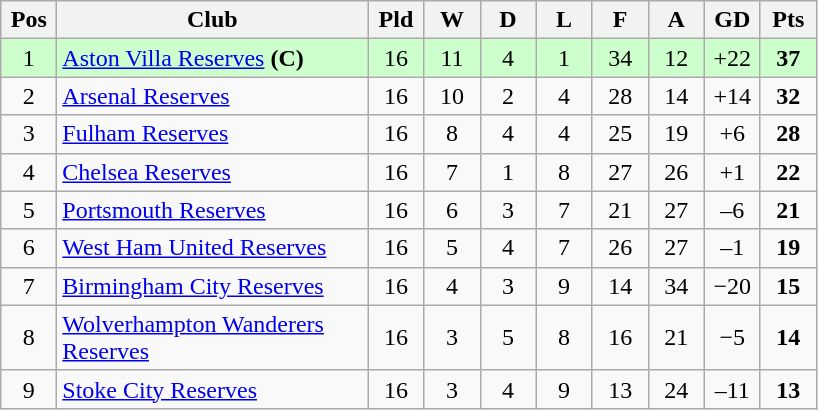<table class="wikitable" style="text-align:center">
<tr>
<th width=30>Pos</th>
<th width=200>Club</th>
<th width=30>Pld</th>
<th width=30>W</th>
<th width=30>D</th>
<th width=30>L</th>
<th width=30>F</th>
<th width=30>A</th>
<th width=30>GD</th>
<th width=30>Pts</th>
</tr>
<tr bgcolor=#ccffcc>
<td>1</td>
<td align="left"><a href='#'>Aston Villa Reserves</a>  <strong>(C)</strong></td>
<td>16</td>
<td>11</td>
<td>4</td>
<td>1</td>
<td>34</td>
<td>12</td>
<td>+22</td>
<td><strong>37</strong></td>
</tr>
<tr>
<td>2</td>
<td align="left"><a href='#'>Arsenal Reserves</a></td>
<td>16</td>
<td>10</td>
<td>2</td>
<td>4</td>
<td>28</td>
<td>14</td>
<td>+14</td>
<td><strong>32</strong></td>
</tr>
<tr>
<td>3</td>
<td align="left"><a href='#'>Fulham Reserves</a></td>
<td>16</td>
<td>8</td>
<td>4</td>
<td>4</td>
<td>25</td>
<td>19</td>
<td>+6</td>
<td><strong>28</strong></td>
</tr>
<tr>
<td>4</td>
<td align="left"><a href='#'>Chelsea Reserves</a></td>
<td>16</td>
<td>7</td>
<td>1</td>
<td>8</td>
<td>27</td>
<td>26</td>
<td>+1</td>
<td><strong>22</strong></td>
</tr>
<tr>
<td>5</td>
<td align="left"><a href='#'>Portsmouth Reserves</a></td>
<td>16</td>
<td>6</td>
<td>3</td>
<td>7</td>
<td>21</td>
<td>27</td>
<td>–6</td>
<td><strong>21</strong></td>
</tr>
<tr>
<td>6</td>
<td align="left"><a href='#'>West Ham United Reserves</a></td>
<td>16</td>
<td>5</td>
<td>4</td>
<td>7</td>
<td>26</td>
<td>27</td>
<td>–1</td>
<td><strong>19</strong></td>
</tr>
<tr>
<td>7</td>
<td align="left"><a href='#'>Birmingham City Reserves</a></td>
<td>16</td>
<td>4</td>
<td>3</td>
<td>9</td>
<td>14</td>
<td>34</td>
<td>−20</td>
<td><strong>15</strong></td>
</tr>
<tr>
<td>8</td>
<td align="left"><a href='#'>Wolverhampton Wanderers Reserves</a></td>
<td>16</td>
<td>3</td>
<td>5</td>
<td>8</td>
<td>16</td>
<td>21</td>
<td>−5</td>
<td><strong>14</strong></td>
</tr>
<tr>
<td>9</td>
<td align="left"><a href='#'>Stoke City Reserves</a></td>
<td>16</td>
<td>3</td>
<td>4</td>
<td>9</td>
<td>13</td>
<td>24</td>
<td>–11</td>
<td><strong>13</strong></td>
</tr>
</table>
